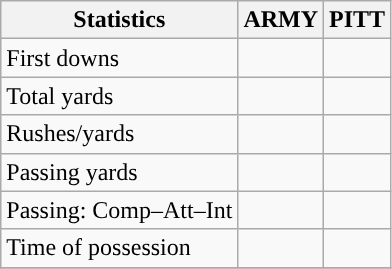<table class="wikitable" style="float: left;">
<tr>
<th>Statistics</th>
<th>ARMY</th>
<th>PITT</th>
</tr>
<tr>
<td>First downs</td>
<td></td>
<td></td>
</tr>
<tr>
<td>Total yards</td>
<td></td>
<td></td>
</tr>
<tr>
<td>Rushes/yards</td>
<td></td>
<td></td>
</tr>
<tr>
<td>Passing yards</td>
<td></td>
<td></td>
</tr>
<tr>
<td>Passing: Comp–Att–Int</td>
<td></td>
<td></td>
</tr>
<tr>
<td>Time of possession</td>
<td></td>
<td></td>
</tr>
<tr>
</tr>
</table>
